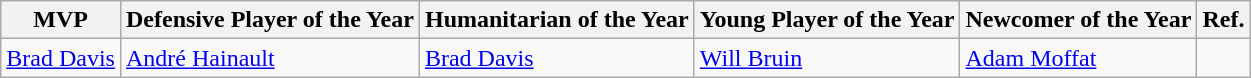<table class="wikitable">
<tr>
<th>MVP</th>
<th>Defensive Player of the Year</th>
<th><strong>Humanitarian of the Year</strong></th>
<th>Young Player of the Year</th>
<th>Newcomer of the Year</th>
<th>Ref.</th>
</tr>
<tr>
<td> <a href='#'>Brad Davis</a></td>
<td> <a href='#'>André Hainault</a></td>
<td> <a href='#'>Brad Davis</a></td>
<td> <a href='#'>Will Bruin</a></td>
<td> <a href='#'>Adam Moffat</a></td>
<td></td>
</tr>
</table>
